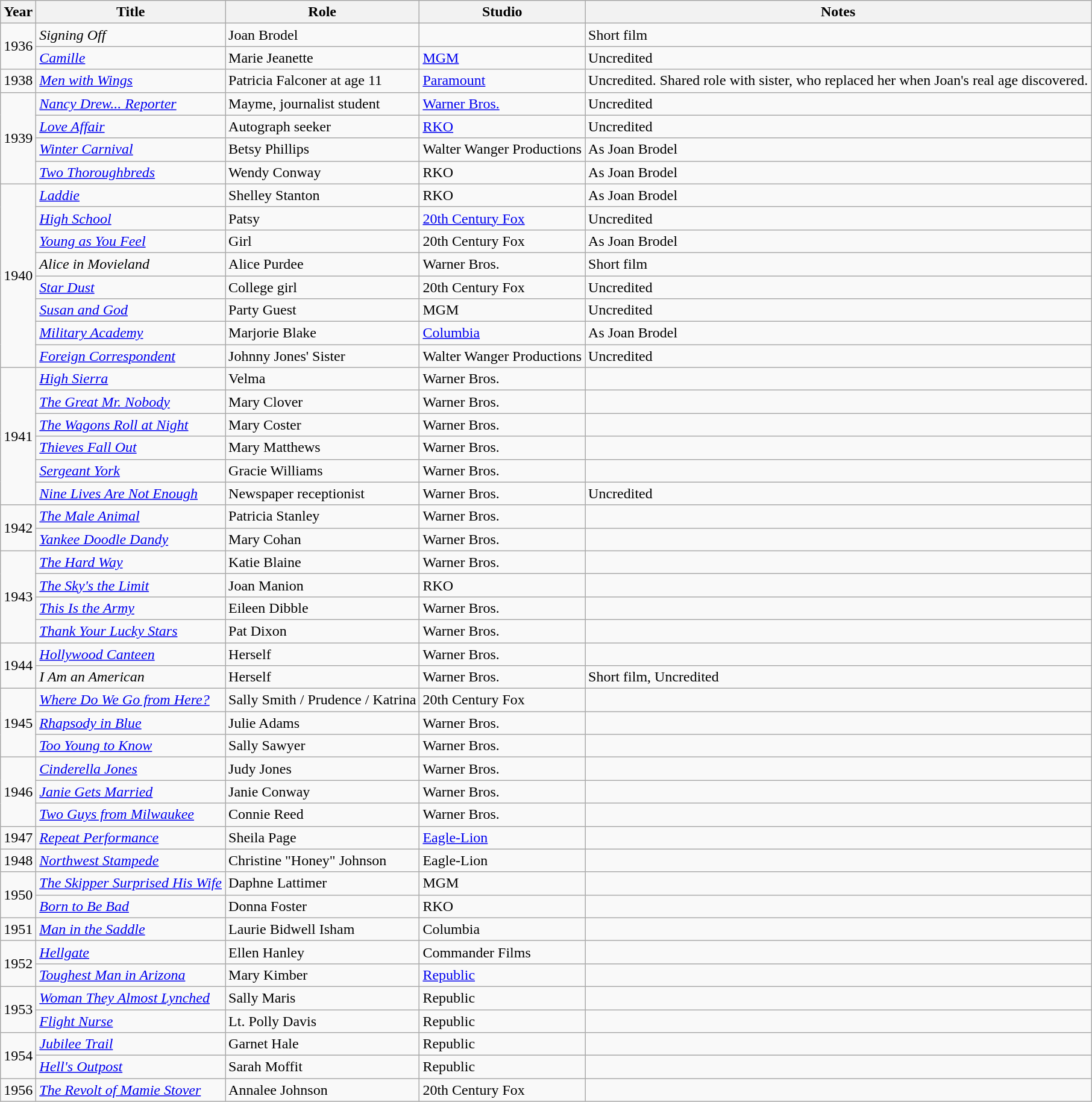<table class="wikitable sortable">
<tr>
<th>Year</th>
<th>Title</th>
<th>Role</th>
<th>Studio</th>
<th>Notes</th>
</tr>
<tr>
<td rowspan="2">1936</td>
<td><em>Signing Off</em></td>
<td>Joan Brodel</td>
<td></td>
<td>Short film</td>
</tr>
<tr>
<td><em><a href='#'>Camille</a></em></td>
<td>Marie Jeanette</td>
<td><a href='#'>MGM</a></td>
<td>Uncredited</td>
</tr>
<tr>
<td>1938</td>
<td><em><a href='#'>Men with Wings</a></em></td>
<td>Patricia Falconer at age 11</td>
<td><a href='#'>Paramount</a></td>
<td>Uncredited. Shared role with sister, who replaced her when Joan's real age discovered.</td>
</tr>
<tr>
<td rowspan="4">1939</td>
<td><em><a href='#'>Nancy Drew... Reporter</a></em></td>
<td>Mayme, journalist student</td>
<td><a href='#'>Warner Bros.</a></td>
<td>Uncredited</td>
</tr>
<tr>
<td><em><a href='#'>Love Affair</a></em></td>
<td>Autograph seeker</td>
<td><a href='#'>RKO</a></td>
<td>Uncredited</td>
</tr>
<tr>
<td><em><a href='#'>Winter Carnival</a></em></td>
<td>Betsy Phillips</td>
<td>Walter Wanger Productions</td>
<td>As Joan Brodel</td>
</tr>
<tr>
<td><em><a href='#'>Two Thoroughbreds</a></em></td>
<td>Wendy Conway</td>
<td>RKO</td>
<td>As Joan Brodel</td>
</tr>
<tr>
<td rowspan="8">1940</td>
<td><em><a href='#'>Laddie</a></em></td>
<td>Shelley Stanton</td>
<td>RKO</td>
<td>As Joan Brodel</td>
</tr>
<tr>
<td><em><a href='#'>High School</a></em></td>
<td>Patsy</td>
<td><a href='#'>20th Century Fox</a></td>
<td>Uncredited</td>
</tr>
<tr>
<td><em><a href='#'>Young as You Feel</a></em></td>
<td>Girl</td>
<td>20th Century Fox</td>
<td>As Joan Brodel</td>
</tr>
<tr>
<td><em>Alice in Movieland</em></td>
<td>Alice Purdee</td>
<td>Warner Bros.</td>
<td>Short film</td>
</tr>
<tr>
<td><em><a href='#'>Star Dust</a></em></td>
<td>College girl</td>
<td>20th Century Fox</td>
<td>Uncredited</td>
</tr>
<tr>
<td><em><a href='#'>Susan and God</a></em></td>
<td>Party Guest</td>
<td>MGM</td>
<td>Uncredited</td>
</tr>
<tr>
<td><em><a href='#'>Military Academy</a></em></td>
<td>Marjorie Blake</td>
<td><a href='#'>Columbia</a></td>
<td>As Joan Brodel</td>
</tr>
<tr>
<td><em><a href='#'>Foreign Correspondent</a></em></td>
<td>Johnny Jones' Sister</td>
<td>Walter Wanger Productions</td>
<td>Uncredited</td>
</tr>
<tr>
<td rowspan="6">1941</td>
<td><em><a href='#'>High Sierra</a></em></td>
<td>Velma</td>
<td>Warner Bros.</td>
<td></td>
</tr>
<tr>
<td><em><a href='#'>The Great Mr. Nobody</a></em></td>
<td>Mary Clover</td>
<td>Warner Bros.</td>
<td></td>
</tr>
<tr>
<td><em><a href='#'>The Wagons Roll at Night</a></em></td>
<td>Mary Coster</td>
<td>Warner Bros.</td>
<td></td>
</tr>
<tr>
<td><em><a href='#'>Thieves Fall Out</a></em></td>
<td>Mary Matthews</td>
<td>Warner Bros.</td>
<td></td>
</tr>
<tr>
<td><em><a href='#'>Sergeant York</a></em></td>
<td>Gracie Williams</td>
<td>Warner Bros.</td>
<td></td>
</tr>
<tr>
<td><em><a href='#'>Nine Lives Are Not Enough</a></em></td>
<td>Newspaper receptionist</td>
<td>Warner Bros.</td>
<td>Uncredited</td>
</tr>
<tr>
<td rowspan="2">1942</td>
<td><em><a href='#'>The Male Animal</a></em></td>
<td>Patricia Stanley</td>
<td>Warner Bros.</td>
<td></td>
</tr>
<tr>
<td><em><a href='#'>Yankee Doodle Dandy</a></em></td>
<td>Mary Cohan</td>
<td>Warner Bros.</td>
<td></td>
</tr>
<tr>
<td rowspan="4">1943</td>
<td><em><a href='#'>The Hard Way</a></em></td>
<td>Katie Blaine</td>
<td>Warner Bros.</td>
<td></td>
</tr>
<tr>
<td><em><a href='#'>The Sky's the Limit</a></em></td>
<td>Joan Manion</td>
<td>RKO</td>
<td></td>
</tr>
<tr>
<td><em><a href='#'>This Is the Army</a></em></td>
<td>Eileen Dibble</td>
<td>Warner Bros.</td>
<td></td>
</tr>
<tr>
<td><em><a href='#'>Thank Your Lucky Stars</a></em></td>
<td>Pat Dixon</td>
<td>Warner Bros.</td>
<td></td>
</tr>
<tr>
<td rowspan="2">1944</td>
<td><em><a href='#'>Hollywood Canteen</a></em></td>
<td>Herself</td>
<td>Warner Bros.</td>
<td></td>
</tr>
<tr>
<td><em>I Am an American</em></td>
<td>Herself</td>
<td>Warner Bros.</td>
<td>Short film, Uncredited</td>
</tr>
<tr>
<td rowspan="3">1945</td>
<td><em><a href='#'>Where Do We Go from Here?</a></em></td>
<td>Sally Smith / Prudence / Katrina</td>
<td>20th Century Fox</td>
<td></td>
</tr>
<tr>
<td><em><a href='#'>Rhapsody in Blue</a></em></td>
<td>Julie Adams</td>
<td>Warner Bros.</td>
<td></td>
</tr>
<tr>
<td><em><a href='#'>Too Young to Know</a></em></td>
<td>Sally Sawyer</td>
<td>Warner Bros.</td>
<td></td>
</tr>
<tr>
<td rowspan="3">1946</td>
<td><em><a href='#'>Cinderella Jones</a></em></td>
<td>Judy Jones</td>
<td>Warner Bros.</td>
<td></td>
</tr>
<tr>
<td><em><a href='#'>Janie Gets Married</a></em></td>
<td>Janie Conway</td>
<td>Warner Bros.</td>
<td></td>
</tr>
<tr>
<td><em><a href='#'>Two Guys from Milwaukee</a></em></td>
<td>Connie Reed</td>
<td>Warner Bros.</td>
<td></td>
</tr>
<tr>
<td>1947</td>
<td><em><a href='#'>Repeat Performance</a></em></td>
<td>Sheila Page</td>
<td><a href='#'>Eagle-Lion</a></td>
<td></td>
</tr>
<tr>
<td>1948</td>
<td><em><a href='#'>Northwest Stampede</a></em></td>
<td>Christine "Honey" Johnson</td>
<td>Eagle-Lion</td>
<td></td>
</tr>
<tr>
<td rowspan="2">1950</td>
<td><em><a href='#'>The Skipper Surprised His Wife</a></em></td>
<td>Daphne Lattimer</td>
<td>MGM</td>
<td></td>
</tr>
<tr>
<td><em><a href='#'>Born to Be Bad</a></em></td>
<td>Donna Foster</td>
<td>RKO</td>
<td></td>
</tr>
<tr>
<td>1951</td>
<td><em><a href='#'>Man in the Saddle</a></em></td>
<td>Laurie Bidwell Isham</td>
<td>Columbia</td>
<td></td>
</tr>
<tr>
<td rowspan="2">1952</td>
<td><em><a href='#'>Hellgate</a></em></td>
<td>Ellen Hanley</td>
<td>Commander Films</td>
<td></td>
</tr>
<tr>
<td><em><a href='#'>Toughest Man in Arizona</a></em></td>
<td>Mary Kimber</td>
<td><a href='#'>Republic</a></td>
<td></td>
</tr>
<tr>
<td rowspan="2">1953</td>
<td><em><a href='#'>Woman They Almost Lynched</a></em></td>
<td>Sally Maris</td>
<td>Republic</td>
<td></td>
</tr>
<tr>
<td><em><a href='#'>Flight Nurse</a></em></td>
<td>Lt. Polly Davis</td>
<td>Republic</td>
<td></td>
</tr>
<tr>
<td rowspan="2">1954</td>
<td><em><a href='#'>Jubilee Trail</a></em></td>
<td>Garnet Hale</td>
<td>Republic</td>
<td></td>
</tr>
<tr>
<td><em><a href='#'>Hell's Outpost</a></em></td>
<td>Sarah Moffit</td>
<td>Republic</td>
<td></td>
</tr>
<tr>
<td>1956</td>
<td><em><a href='#'>The Revolt of Mamie Stover</a></em></td>
<td>Annalee Johnson</td>
<td>20th Century Fox</td>
<td></td>
</tr>
</table>
